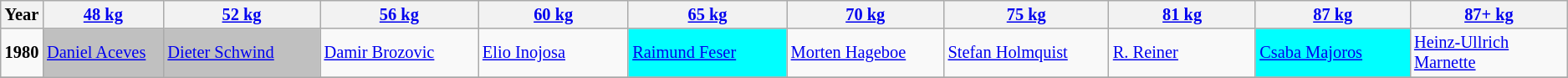<table class="wikitable sortable"  style="font-size: 85%">
<tr>
<th>Year</th>
<th width=200><a href='#'>48 kg</a></th>
<th width=275><a href='#'>52 kg</a></th>
<th width=275><a href='#'>56 kg</a></th>
<th width=275><a href='#'>60 kg</a></th>
<th width=275><a href='#'>65 kg</a></th>
<th width=275><a href='#'>70 kg</a></th>
<th width=275><a href='#'>75 kg</a></th>
<th width=275><a href='#'>81 kg</a></th>
<th width=275><a href='#'>87 kg</a></th>
<th width=275><a href='#'>87+ kg</a></th>
</tr>
<tr>
<td><strong>1980</strong></td>
<td bgcolor="Silver"> <a href='#'>Daniel Aceves</a></td>
<td bgcolor="Silver"> <a href='#'>Dieter Schwind</a></td>
<td> <a href='#'>Damir Brozovic</a></td>
<td> <a href='#'>Elio Inojosa</a></td>
<td bgcolor="aqua"> <a href='#'>Raimund Feser</a></td>
<td> <a href='#'>Morten Hageboe</a></td>
<td> <a href='#'>Stefan Holmquist</a></td>
<td> <a href='#'>R. Reiner</a></td>
<td bgcolor="aqua"> <a href='#'>Csaba Majoros</a></td>
<td> <a href='#'>Heinz-Ullrich Marnette</a></td>
</tr>
<tr>
</tr>
</table>
